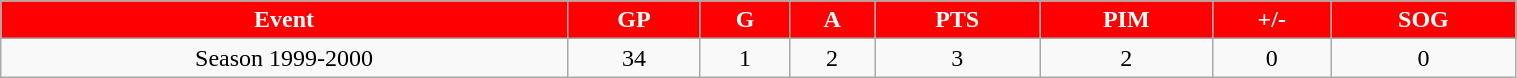<table class="wikitable" width="80%">
<tr align="center"  style=" background:red; color:#FFFFFF; ">
<td><strong>Event</strong></td>
<td><strong>GP</strong></td>
<td><strong>G</strong></td>
<td><strong>A</strong></td>
<td><strong>PTS</strong></td>
<td><strong>PIM</strong></td>
<td><strong>+/-</strong></td>
<td><strong>SOG</strong></td>
</tr>
<tr align="center" bgcolor="">
<td>Season 1999-2000</td>
<td>34</td>
<td>1</td>
<td>2</td>
<td>3</td>
<td>2</td>
<td>0</td>
<td>0</td>
</tr>
</table>
